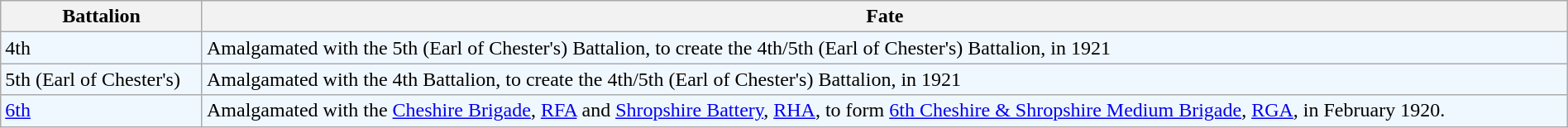<table class="wikitable" style="width:100%;">
<tr>
<th>Battalion</th>
<th>Fate</th>
</tr>
<tr style="background:#f0f8ff;">
<td>4th</td>
<td>Amalgamated with the 5th (Earl of Chester's) Battalion, to create the 4th/5th (Earl of Chester's) Battalion, in 1921</td>
</tr>
<tr style="background:#f0f8ff;">
<td>5th (Earl of Chester's)</td>
<td>Amalgamated with the 4th Battalion, to create the 4th/5th (Earl of Chester's) Battalion, in 1921</td>
</tr>
<tr style="background:#f0f8ff;">
<td><a href='#'>6th</a></td>
<td>Amalgamated with the <a href='#'>Cheshire Brigade</a>, <a href='#'>RFA</a> and <a href='#'>Shropshire Battery</a>, <a href='#'>RHA</a>, to form <a href='#'>6th Cheshire & Shropshire Medium Brigade</a>, <a href='#'>RGA</a>, in February 1920.</td>
</tr>
</table>
